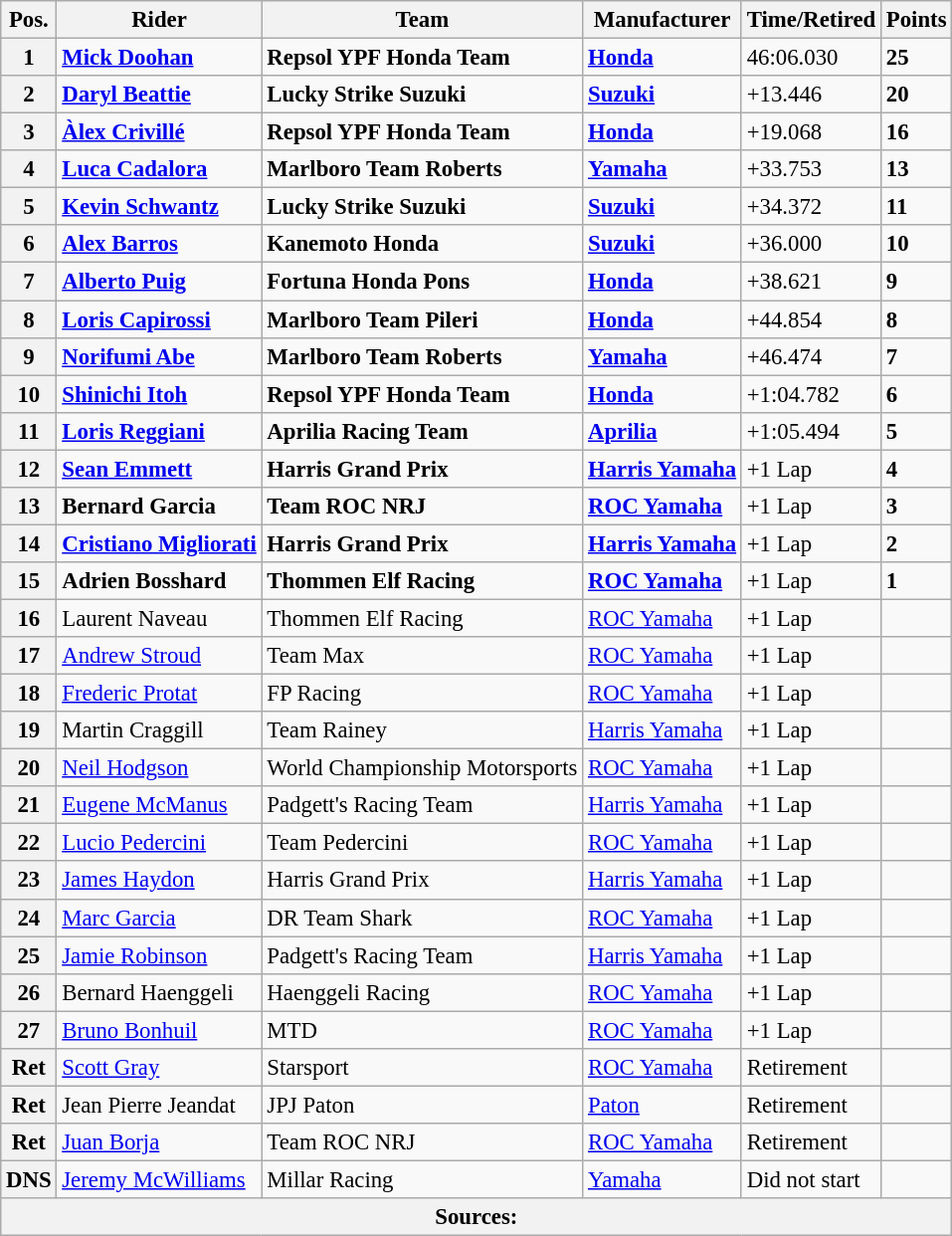<table class="wikitable" style="font-size: 95%;">
<tr>
<th>Pos.</th>
<th>Rider</th>
<th>Team</th>
<th>Manufacturer</th>
<th>Time/Retired</th>
<th>Points</th>
</tr>
<tr>
<th>1</th>
<td> <strong><a href='#'>Mick Doohan</a></strong></td>
<td><strong>Repsol YPF Honda Team</strong></td>
<td><strong><a href='#'>Honda</a></strong></td>
<td>46:06.030</td>
<td><strong>25</strong></td>
</tr>
<tr>
<th>2</th>
<td> <strong><a href='#'>Daryl Beattie</a></strong></td>
<td><strong>Lucky Strike Suzuki</strong></td>
<td><strong><a href='#'>Suzuki</a></strong></td>
<td>+13.446</td>
<td><strong>20</strong></td>
</tr>
<tr>
<th>3</th>
<td> <strong><a href='#'>Àlex Crivillé</a></strong></td>
<td><strong>Repsol YPF Honda Team</strong></td>
<td><strong><a href='#'>Honda</a></strong></td>
<td>+19.068</td>
<td><strong>16</strong></td>
</tr>
<tr>
<th>4</th>
<td> <strong><a href='#'>Luca Cadalora</a></strong></td>
<td><strong>Marlboro Team Roberts</strong></td>
<td><strong><a href='#'>Yamaha</a></strong></td>
<td>+33.753</td>
<td><strong>13</strong></td>
</tr>
<tr>
<th>5</th>
<td> <strong><a href='#'>Kevin Schwantz</a></strong></td>
<td><strong>Lucky Strike Suzuki</strong></td>
<td><strong><a href='#'>Suzuki</a></strong></td>
<td>+34.372</td>
<td><strong>11</strong></td>
</tr>
<tr>
<th>6</th>
<td> <strong><a href='#'>Alex Barros</a></strong></td>
<td><strong>Kanemoto Honda</strong></td>
<td><strong><a href='#'>Suzuki</a></strong></td>
<td>+36.000</td>
<td><strong>10</strong></td>
</tr>
<tr>
<th>7</th>
<td> <strong><a href='#'>Alberto Puig</a></strong></td>
<td><strong>Fortuna Honda Pons</strong></td>
<td><strong><a href='#'>Honda</a></strong></td>
<td>+38.621</td>
<td><strong>9</strong></td>
</tr>
<tr>
<th>8</th>
<td> <strong><a href='#'>Loris Capirossi</a></strong></td>
<td><strong>Marlboro Team Pileri</strong></td>
<td><strong><a href='#'>Honda</a></strong></td>
<td>+44.854</td>
<td><strong>8</strong></td>
</tr>
<tr>
<th>9</th>
<td> <strong><a href='#'>Norifumi Abe</a></strong></td>
<td><strong>Marlboro Team Roberts</strong></td>
<td><strong><a href='#'>Yamaha</a></strong></td>
<td>+46.474</td>
<td><strong>7</strong></td>
</tr>
<tr>
<th>10</th>
<td> <strong><a href='#'>Shinichi Itoh</a></strong></td>
<td><strong>Repsol YPF Honda Team</strong></td>
<td><strong><a href='#'>Honda</a></strong></td>
<td>+1:04.782</td>
<td><strong>6</strong></td>
</tr>
<tr>
<th>11</th>
<td> <strong><a href='#'>Loris Reggiani</a></strong></td>
<td><strong>Aprilia Racing Team</strong></td>
<td><strong><a href='#'>Aprilia</a></strong></td>
<td>+1:05.494</td>
<td><strong>5</strong></td>
</tr>
<tr>
<th>12</th>
<td> <strong><a href='#'>Sean Emmett</a></strong></td>
<td><strong>Harris Grand Prix</strong></td>
<td><strong><a href='#'>Harris Yamaha</a></strong></td>
<td>+1 Lap</td>
<td><strong>4</strong></td>
</tr>
<tr>
<th>13</th>
<td> <strong>Bernard Garcia</strong></td>
<td><strong>Team ROC NRJ</strong></td>
<td><strong><a href='#'>ROC Yamaha</a></strong></td>
<td>+1 Lap</td>
<td><strong>3</strong></td>
</tr>
<tr>
<th>14</th>
<td> <strong><a href='#'>Cristiano Migliorati</a></strong></td>
<td><strong>Harris Grand Prix</strong></td>
<td><strong><a href='#'>Harris Yamaha</a></strong></td>
<td>+1 Lap</td>
<td><strong>2</strong></td>
</tr>
<tr>
<th>15</th>
<td> <strong>Adrien Bosshard</strong></td>
<td><strong>Thommen Elf Racing</strong></td>
<td><strong><a href='#'>ROC Yamaha</a></strong></td>
<td>+1 Lap</td>
<td><strong>1</strong></td>
</tr>
<tr>
<th>16</th>
<td> Laurent Naveau</td>
<td>Thommen Elf Racing</td>
<td><a href='#'>ROC Yamaha</a></td>
<td>+1 Lap</td>
<td></td>
</tr>
<tr>
<th>17</th>
<td> <a href='#'>Andrew Stroud</a></td>
<td>Team Max</td>
<td><a href='#'>ROC Yamaha</a></td>
<td>+1 Lap</td>
<td></td>
</tr>
<tr>
<th>18</th>
<td> <a href='#'>Frederic Protat</a></td>
<td>FP Racing</td>
<td><a href='#'>ROC Yamaha</a></td>
<td>+1 Lap</td>
<td></td>
</tr>
<tr>
<th>19</th>
<td> Martin Craggill</td>
<td>Team Rainey</td>
<td><a href='#'>Harris Yamaha</a></td>
<td>+1 Lap</td>
<td></td>
</tr>
<tr>
<th>20</th>
<td> <a href='#'>Neil Hodgson</a></td>
<td>World Championship Motorsports</td>
<td><a href='#'>ROC Yamaha</a></td>
<td>+1 Lap</td>
<td></td>
</tr>
<tr>
<th>21</th>
<td> <a href='#'>Eugene McManus</a></td>
<td>Padgett's Racing Team</td>
<td><a href='#'>Harris Yamaha</a></td>
<td>+1 Lap</td>
<td></td>
</tr>
<tr>
<th>22</th>
<td> <a href='#'>Lucio Pedercini</a></td>
<td>Team Pedercini</td>
<td><a href='#'>ROC Yamaha</a></td>
<td>+1 Lap</td>
<td></td>
</tr>
<tr>
<th>23</th>
<td> <a href='#'>James Haydon</a></td>
<td>Harris Grand Prix</td>
<td><a href='#'>Harris Yamaha</a></td>
<td>+1 Lap</td>
<td></td>
</tr>
<tr>
<th>24</th>
<td> <a href='#'>Marc Garcia</a></td>
<td>DR Team Shark</td>
<td><a href='#'>ROC Yamaha</a></td>
<td>+1 Lap</td>
<td></td>
</tr>
<tr>
<th>25</th>
<td> <a href='#'>Jamie Robinson</a></td>
<td>Padgett's Racing Team</td>
<td><a href='#'>Harris Yamaha</a></td>
<td>+1 Lap</td>
<td></td>
</tr>
<tr>
<th>26</th>
<td> Bernard Haenggeli</td>
<td>Haenggeli Racing</td>
<td><a href='#'>ROC Yamaha</a></td>
<td>+1 Lap</td>
<td></td>
</tr>
<tr>
<th>27</th>
<td> <a href='#'>Bruno Bonhuil</a></td>
<td>MTD</td>
<td><a href='#'>ROC Yamaha</a></td>
<td>+1 Lap</td>
<td></td>
</tr>
<tr>
<th>Ret</th>
<td> <a href='#'>Scott Gray</a></td>
<td>Starsport</td>
<td><a href='#'>ROC Yamaha</a></td>
<td>Retirement</td>
<td></td>
</tr>
<tr>
<th>Ret</th>
<td> Jean Pierre Jeandat</td>
<td>JPJ Paton</td>
<td><a href='#'>Paton</a></td>
<td>Retirement</td>
<td></td>
</tr>
<tr>
<th>Ret</th>
<td> <a href='#'>Juan Borja</a></td>
<td>Team ROC NRJ</td>
<td><a href='#'>ROC Yamaha</a></td>
<td>Retirement</td>
<td></td>
</tr>
<tr>
<th>DNS</th>
<td> <a href='#'>Jeremy McWilliams</a></td>
<td>Millar Racing</td>
<td><a href='#'>Yamaha</a></td>
<td>Did not start</td>
<td></td>
</tr>
<tr>
<th colspan=8>Sources:</th>
</tr>
</table>
